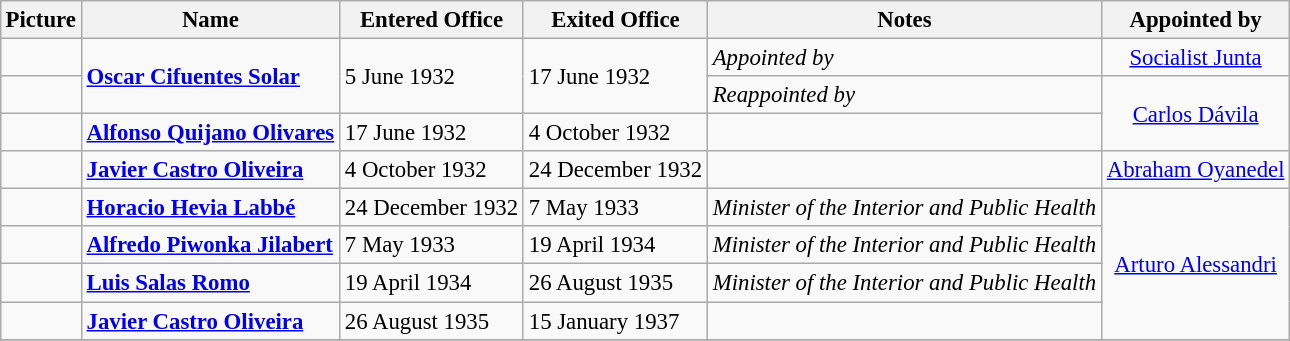<table class="wikitable" style="margin:1em auto; font-size:95%;">
<tr>
<th>Picture</th>
<th>Name</th>
<th>Entered Office</th>
<th>Exited Office</th>
<th>Notes</th>
<th>Appointed by</th>
</tr>
<tr>
<td></td>
<td rowspan=2 align=left><strong><a href='#'>Oscar Cifuentes Solar</a></strong></td>
<td rowspan=2 align=left>5 June 1932</td>
<td rowspan=2 align=left>17 June 1932</td>
<td><em>Appointed by</em></td>
<td align=center><a href='#'>Socialist Junta</a></td>
</tr>
<tr>
<td></td>
<td><em>Reappointed by</em></td>
<td rowspan=2 align=center><a href='#'>Carlos Dávila</a></td>
</tr>
<tr>
<td></td>
<td><strong><a href='#'>Alfonso Quijano Olivares</a></strong></td>
<td>17 June 1932</td>
<td>4 October 1932</td>
<td></td>
</tr>
<tr>
<td></td>
<td><strong><a href='#'>Javier Castro Oliveira</a></strong></td>
<td>4 October 1932</td>
<td>24 December 1932</td>
<td></td>
<td align=center><a href='#'>Abraham Oyanedel</a></td>
</tr>
<tr>
<td></td>
<td><strong><a href='#'>Horacio Hevia Labbé</a></strong></td>
<td>24 December 1932</td>
<td>7 May 1933</td>
<td><em>Minister of the Interior and Public Health</em></td>
<td rowspan=4 align=center><a href='#'>Arturo Alessandri</a></td>
</tr>
<tr>
<td></td>
<td><strong><a href='#'>Alfredo Piwonka Jilabert</a></strong></td>
<td>7 May 1933</td>
<td>19 April 1934</td>
<td><em>Minister of the Interior and Public Health</em></td>
</tr>
<tr>
<td></td>
<td><strong><a href='#'>Luis Salas Romo</a></strong></td>
<td>19 April 1934</td>
<td>26 August 1935</td>
<td><em>Minister of the Interior and Public Health</em></td>
</tr>
<tr>
<td></td>
<td><strong><a href='#'>Javier Castro Oliveira</a></strong></td>
<td>26 August 1935</td>
<td>15 January 1937</td>
<td></td>
</tr>
<tr>
</tr>
</table>
